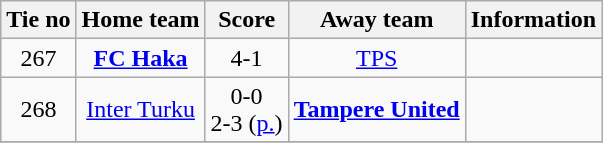<table class="wikitable" style="text-align:center">
<tr>
<th style= width="40px">Tie no</th>
<th style= width="150px">Home team</th>
<th style= width="60px">Score</th>
<th style= width="150px">Away team</th>
<th style= width="30px">Information</th>
</tr>
<tr>
<td>267</td>
<td><strong><a href='#'>FC Haka</a></strong></td>
<td>4-1</td>
<td><a href='#'>TPS</a></td>
<td></td>
</tr>
<tr>
<td>268</td>
<td><a href='#'>Inter Turku</a></td>
<td>0-0<br> 2-3  (<a href='#'>p.</a>)</td>
<td><strong><a href='#'>Tampere United</a></strong></td>
<td></td>
</tr>
<tr>
</tr>
</table>
